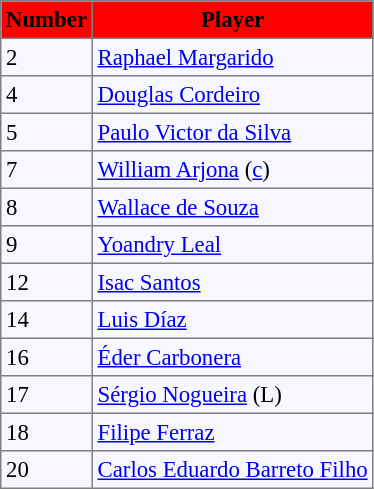<table bgcolor="#f7f8ff" cellpadding="3" cellspacing="0" border="1" style="font-size: 95%; border: gray solid 1px; border-collapse: collapse;">
<tr bgcolor="#ff0000">
<td align=center><strong>Number</strong></td>
<td align=center><strong>Player</strong></td>
</tr>
<tr align="left">
<td>2</td>
<td> <a href='#'>Raphael Margarido</a></td>
</tr>
<tr align="left">
<td>4</td>
<td> <a href='#'>Douglas Cordeiro</a></td>
</tr>
<tr align="left">
<td>5</td>
<td> <a href='#'>Paulo Victor da Silva</a></td>
</tr>
<tr align="left">
<td>7</td>
<td> <a href='#'>William Arjona</a> (<a href='#'>c</a>)</td>
</tr>
<tr align="left">
<td>8</td>
<td> <a href='#'>Wallace de Souza</a></td>
</tr>
<tr align="left">
<td>9</td>
<td> <a href='#'>Yoandry Leal</a></td>
</tr>
<tr align="left">
<td>12</td>
<td> <a href='#'>Isac Santos</a></td>
</tr>
<tr align="left">
<td>14</td>
<td> <a href='#'>Luis Díaz</a></td>
</tr>
<tr align="left">
<td>16</td>
<td> <a href='#'>Éder Carbonera</a></td>
</tr>
<tr align="left">
<td>17</td>
<td> <a href='#'>Sérgio Nogueira</a> (L)</td>
</tr>
<tr align="left">
<td>18</td>
<td> <a href='#'>Filipe Ferraz</a></td>
</tr>
<tr align="left">
<td>20</td>
<td> <a href='#'>Carlos Eduardo Barreto Filho</a></td>
</tr>
</table>
